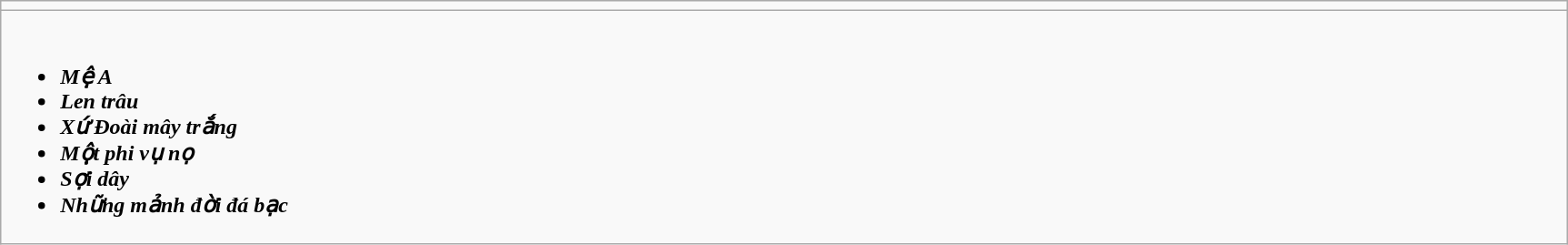<table class="wikitable" align="center" style="width:91%">
<tr>
<td colspan="2" style="vertical-align:top; width:100%;"></td>
</tr>
<tr>
<td colspan="2" valign="top"><br><ul><li><strong><em><span>Mệ A</span></em></strong> </li><li><strong><em><span>Len trâu</span></em></strong> </li><li><strong><em><span>Xứ Đoài mây trắng</span></em></strong> </li><li><strong><em><span>Một phi vụ nọ</span></em></strong></li><li><strong><em><span>Sợi dây</span></em></strong></li><li><strong><em><span>Những mảnh đời đá bạc</span></em></strong></li></ul></td>
</tr>
</table>
